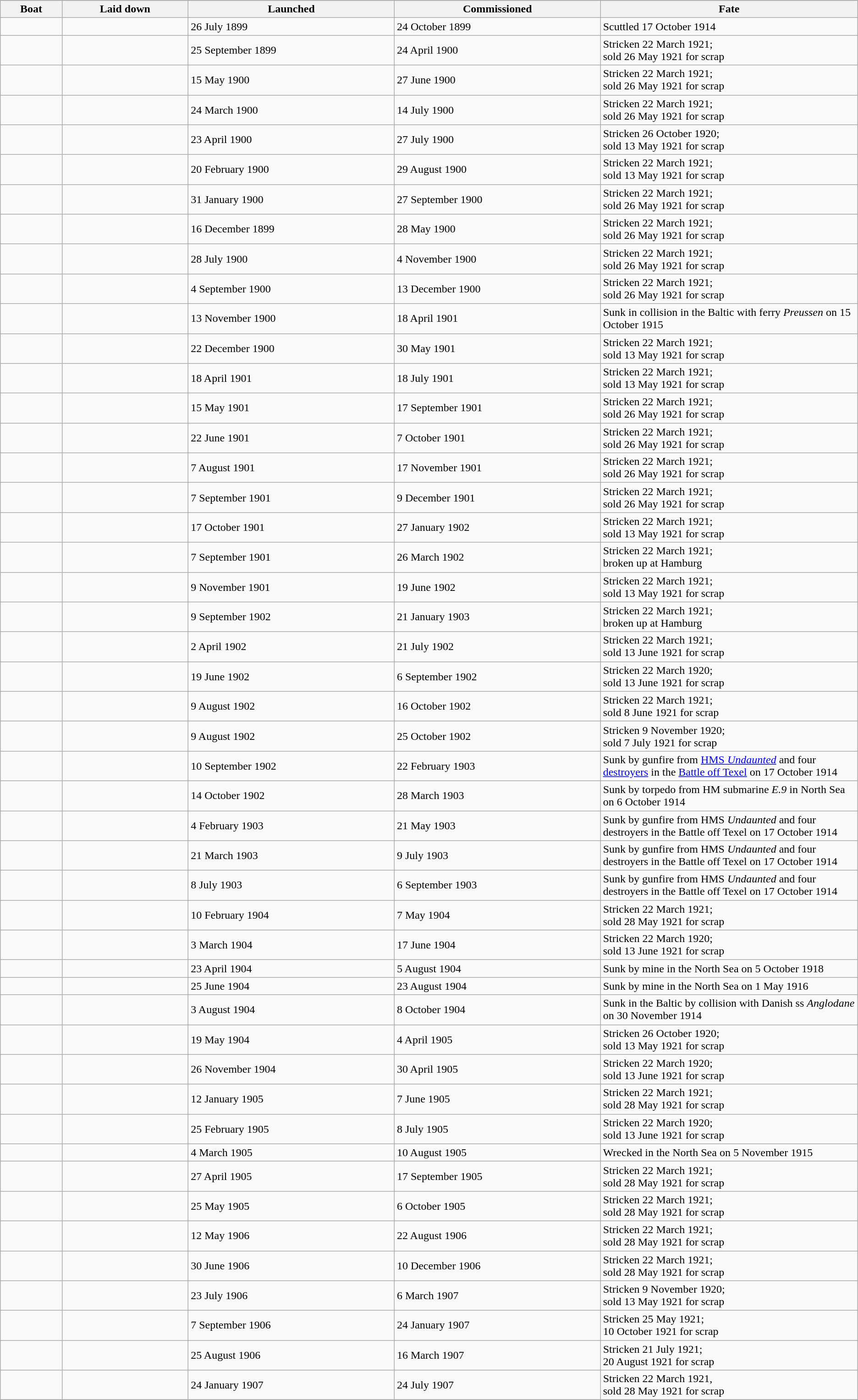<table class="wikitable nowraplinks">
<tr>
</tr>
<tr>
<th>Boat</th>
<th>Laid down</th>
<th>Launched</th>
<th>Commissioned</th>
<th width=30%>Fate</th>
</tr>
<tr>
<td></td>
<td></td>
<td>26 July 1899</td>
<td>24 October 1899</td>
<td>Scuttled 17 October 1914</td>
</tr>
<tr>
<td></td>
<td></td>
<td>25 September 1899</td>
<td>24 April 1900</td>
<td>Stricken 22 March 1921;<br>sold 26 May 1921 for scrap</td>
</tr>
<tr>
<td></td>
<td></td>
<td>15 May 1900</td>
<td>27 June 1900</td>
<td>Stricken 22 March 1921;<br>sold 26 May 1921 for scrap</td>
</tr>
<tr>
<td></td>
<td></td>
<td>24 March 1900</td>
<td>14 July 1900</td>
<td>Stricken 22 March 1921;<br>sold 26 May 1921 for scrap</td>
</tr>
<tr>
<td></td>
<td></td>
<td>23 April 1900</td>
<td>27 July 1900</td>
<td>Stricken 26 October 1920;<br>sold 13 May 1921 for scrap</td>
</tr>
<tr>
<td></td>
<td></td>
<td>20 February 1900</td>
<td>29 August 1900</td>
<td>Stricken 22 March 1921;<br>sold 13 May 1921 for scrap</td>
</tr>
<tr>
<td></td>
<td></td>
<td>31 January 1900</td>
<td>27 September 1900</td>
<td>Stricken 22 March 1921;<br>sold 26 May 1921 for scrap</td>
</tr>
<tr>
<td></td>
<td></td>
<td>16 December 1899</td>
<td>28 May 1900</td>
<td>Stricken 22 March 1921;<br>sold 26 May 1921 for scrap</td>
</tr>
<tr>
<td></td>
<td></td>
<td>28 July 1900</td>
<td>4 November 1900</td>
<td>Stricken 22 March 1921;<br>sold 26 May 1921 for scrap</td>
</tr>
<tr>
<td></td>
<td></td>
<td>4 September 1900</td>
<td>13 December 1900</td>
<td>Stricken 22 March 1921;<br>sold 26 May 1921 for scrap</td>
</tr>
<tr>
<td></td>
<td></td>
<td>13 November 1900</td>
<td>18 April 1901</td>
<td>Sunk in collision in the Baltic with ferry <em>Preussen</em> on 15 October 1915</td>
</tr>
<tr>
<td></td>
<td></td>
<td>22 December 1900</td>
<td>30 May 1901</td>
<td>Stricken 22 March 1921;<br>sold 13 May 1921 for scrap</td>
</tr>
<tr>
<td></td>
<td></td>
<td>18 April 1901</td>
<td>18 July 1901</td>
<td>Stricken 22 March 1921;<br>sold 13 May 1921 for scrap</td>
</tr>
<tr>
<td></td>
<td></td>
<td>15 May 1901</td>
<td>17 September 1901</td>
<td>Stricken 22 March 1921;<br>sold 26 May 1921 for scrap</td>
</tr>
<tr>
<td></td>
<td></td>
<td>22 June 1901</td>
<td>7 October 1901</td>
<td>Stricken 22 March 1921;<br>sold 26 May 1921 for scrap</td>
</tr>
<tr>
<td></td>
<td></td>
<td>7 August 1901</td>
<td>17 November 1901</td>
<td>Stricken 22 March 1921;<br>sold 26 May 1921 for scrap</td>
</tr>
<tr>
<td></td>
<td></td>
<td>7 September 1901</td>
<td>9 December 1901</td>
<td>Stricken 22 March 1921;<br>sold 26 May 1921 for scrap</td>
</tr>
<tr>
<td></td>
<td></td>
<td>17 October 1901</td>
<td>27 January 1902</td>
<td>Stricken 22 March 1921;<br>sold 13 May 1921 for scrap</td>
</tr>
<tr>
<td></td>
<td></td>
<td>7 September 1901</td>
<td>26 March 1902</td>
<td>Stricken 22 March 1921;<br>broken up at Hamburg</td>
</tr>
<tr>
<td></td>
<td></td>
<td>9 November 1901</td>
<td>19 June 1902</td>
<td>Stricken 22 March 1921;<br>sold 13 May 1921 for scrap</td>
</tr>
<tr>
<td></td>
<td></td>
<td>9 September 1902</td>
<td>21 January 1903</td>
<td>Stricken 22 March 1921;<br>broken up at Hamburg</td>
</tr>
<tr>
<td></td>
<td></td>
<td>2 April 1902</td>
<td>21 July 1902</td>
<td>Stricken 22 March 1921;<br>sold 13 June 1921 for scrap</td>
</tr>
<tr>
<td></td>
<td></td>
<td>19 June 1902</td>
<td>6 September 1902</td>
<td>Stricken 22 March 1920;<br>sold 13 June 1921 for scrap</td>
</tr>
<tr>
<td></td>
<td></td>
<td>9 August 1902</td>
<td>16 October 1902</td>
<td>Stricken 22 March 1921;<br>sold 8 June 1921 for scrap</td>
</tr>
<tr>
<td></td>
<td></td>
<td>9 August 1902</td>
<td>25 October 1902</td>
<td>Stricken 9 November 1920;<br>sold 7 July 1921 for scrap</td>
</tr>
<tr>
<td></td>
<td></td>
<td>10 September 1902</td>
<td>22 February 1903</td>
<td>Sunk by gunfire from <a href='#'>HMS <em>Undaunted</em></a> and four <a href='#'>destroyers</a> in the <a href='#'>Battle off Texel</a> on 17 October 1914</td>
</tr>
<tr>
<td></td>
<td></td>
<td>14 October 1902</td>
<td>28 March 1903</td>
<td>Sunk by torpedo from HM submarine <em>E.9</em> in North Sea on 6 October 1914</td>
</tr>
<tr>
<td></td>
<td></td>
<td>4 February 1903</td>
<td>21 May 1903</td>
<td>Sunk by gunfire from HMS <em>Undaunted</em> and four destroyers in the Battle off Texel on 17 October 1914</td>
</tr>
<tr>
<td></td>
<td></td>
<td>21 March 1903</td>
<td>9 July 1903</td>
<td>Sunk by gunfire from HMS <em>Undaunted</em> and four destroyers in the Battle off Texel on 17 October 1914</td>
</tr>
<tr>
<td></td>
<td></td>
<td>8 July 1903</td>
<td>6 September 1903</td>
<td>Sunk by gunfire from HMS <em>Undaunted</em> and four destroyers in the Battle off Texel on 17 October 1914</td>
</tr>
<tr>
<td></td>
<td></td>
<td>10 February 1904</td>
<td>7 May 1904</td>
<td>Stricken 22 March 1921;<br>sold 28 May 1921 for scrap</td>
</tr>
<tr>
<td></td>
<td></td>
<td>3 March 1904</td>
<td>17 June 1904</td>
<td>Stricken 22 March 1920;<br>sold 13 June 1921 for scrap</td>
</tr>
<tr>
<td></td>
<td></td>
<td>23 April 1904</td>
<td>5 August 1904</td>
<td>Sunk by mine in the North Sea on 5 October 1918</td>
</tr>
<tr>
<td></td>
<td></td>
<td>25 June 1904</td>
<td>23 August 1904</td>
<td>Sunk by mine in the North Sea on 1 May 1916</td>
</tr>
<tr>
<td></td>
<td></td>
<td>3 August 1904</td>
<td>8 October 1904</td>
<td>Sunk in the Baltic by collision with Danish ss <em>Anglodane</em> on 30 November 1914</td>
</tr>
<tr>
<td></td>
<td></td>
<td>19 May 1904</td>
<td>4 April 1905</td>
<td>Stricken 26 October 1920;<br>sold 13 May 1921 for scrap</td>
</tr>
<tr>
<td></td>
<td></td>
<td>26 November 1904</td>
<td>30 April 1905</td>
<td>Stricken 22 March 1920;<br>sold 13 June 1921 for scrap</td>
</tr>
<tr>
<td></td>
<td></td>
<td>12 January 1905</td>
<td>7 June 1905</td>
<td>Stricken 22 March 1921;<br>sold 28 May 1921 for scrap</td>
</tr>
<tr>
<td></td>
<td></td>
<td>25 February 1905</td>
<td>8 July 1905</td>
<td>Stricken 22 March 1920;<br>sold 13 June 1921 for scrap</td>
</tr>
<tr>
<td></td>
<td></td>
<td>4 March 1905</td>
<td>10 August 1905</td>
<td>Wrecked in the North Sea on 5 November 1915</td>
</tr>
<tr>
<td></td>
<td></td>
<td>27 April 1905</td>
<td>17 September 1905</td>
<td>Stricken 22 March 1921;<br>sold 28 May 1921 for scrap</td>
</tr>
<tr>
<td></td>
<td></td>
<td>25 May 1905</td>
<td>6 October 1905</td>
<td>Stricken 22 March 1921;<br>sold 28 May 1921 for scrap</td>
</tr>
<tr>
<td></td>
<td></td>
<td>12 May 1906</td>
<td>22 August 1906</td>
<td>Stricken 22 March 1921;<br>sold 28 May 1921 for scrap</td>
</tr>
<tr>
<td></td>
<td></td>
<td>30 June 1906</td>
<td>10 December 1906</td>
<td>Stricken 22 March 1921;<br>sold 28 May 1921 for scrap</td>
</tr>
<tr>
<td></td>
<td></td>
<td>23 July 1906</td>
<td>6 March 1907</td>
<td>Stricken 9 November 1920;<br>sold 13 May 1921 for scrap</td>
</tr>
<tr>
<td></td>
<td></td>
<td>7 September 1906</td>
<td>24 January 1907</td>
<td>Stricken 25 May 1921;<br>10 October 1921 for scrap</td>
</tr>
<tr>
<td></td>
<td></td>
<td>25 August 1906</td>
<td>16 March 1907</td>
<td>Stricken 21 July 1921;<br>20 August 1921 for scrap</td>
</tr>
<tr>
<td></td>
<td></td>
<td>24 January 1907</td>
<td>24 July 1907</td>
<td>Stricken 22 March 1921,<br>sold 28 May 1921 for scrap</td>
</tr>
<tr>
</tr>
</table>
